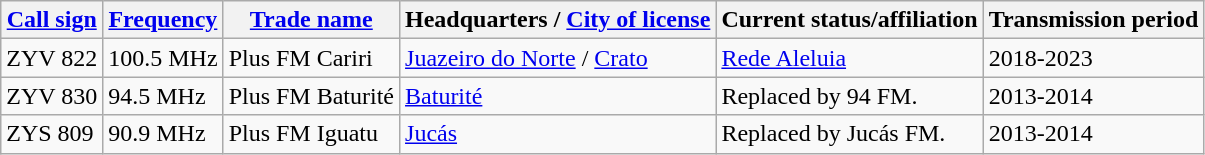<table class="wikitable sortable">
<tr>
<th><a href='#'>Call sign</a></th>
<th data-sort-type="number"><a href='#'>Frequency</a></th>
<th><a href='#'>Trade name</a></th>
<th>Headquarters / <a href='#'>City of license</a></th>
<th>Current status/affiliation</th>
<th>Transmission period</th>
</tr>
<tr>
<td>ZYV 822</td>
<td>100.5 MHz</td>
<td>Plus FM Cariri</td>
<td><a href='#'>Juazeiro do Norte</a> / <a href='#'>Crato</a></td>
<td><a href='#'>Rede Aleluia</a></td>
<td>2018-2023</td>
</tr>
<tr>
<td>ZYV 830</td>
<td>94.5 MHz</td>
<td>Plus FM Baturité</td>
<td><a href='#'>Baturité</a></td>
<td>Replaced by 94 FM.</td>
<td>2013-2014</td>
</tr>
<tr>
<td>ZYS 809</td>
<td>90.9 MHz</td>
<td>Plus FM Iguatu</td>
<td><a href='#'>Jucás</a></td>
<td>Replaced by Jucás FM.</td>
<td>2013-2014</td>
</tr>
</table>
